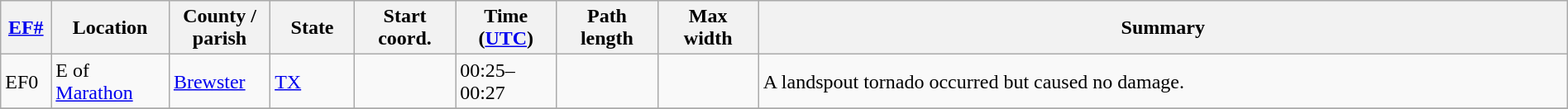<table class="wikitable sortable" style="width:100%;">
<tr>
<th scope="col" style="width:3%; text-align:center;"><a href='#'>EF#</a></th>
<th scope="col" style="width:7%; text-align:center;" class="unsortable">Location</th>
<th scope="col" style="width:6%; text-align:center;" class="unsortable">County / parish</th>
<th scope="col" style="width:5%; text-align:center;">State</th>
<th scope="col" style="width:6%; text-align:center;">Start coord.</th>
<th scope="col" style="width:6%; text-align:center;">Time (<a href='#'>UTC</a>)</th>
<th scope="col" style="width:6%; text-align:center;">Path length</th>
<th scope="col" style="width:6%; text-align:center;">Max width</th>
<th scope="col" class="unsortable" style="width:48%; text-align:center;">Summary</th>
</tr>
<tr>
<td bgcolor=>EF0</td>
<td>E of <a href='#'>Marathon</a></td>
<td><a href='#'>Brewster</a></td>
<td><a href='#'>TX</a></td>
<td></td>
<td>00:25–00:27</td>
<td></td>
<td></td>
<td>A landspout tornado occurred but caused no damage.</td>
</tr>
<tr>
</tr>
</table>
